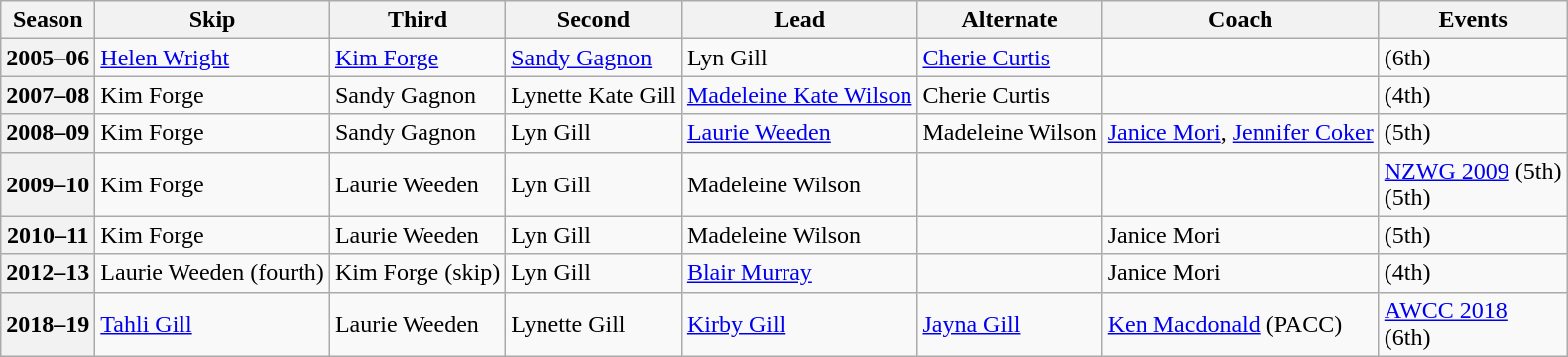<table class="wikitable">
<tr>
<th scope="col">Season</th>
<th scope="col">Skip</th>
<th scope="col">Third</th>
<th scope="col">Second</th>
<th scope="col">Lead</th>
<th scope="col">Alternate</th>
<th scope="col">Coach</th>
<th scope="col">Events</th>
</tr>
<tr>
<th scope="row">2005–06</th>
<td><a href='#'>Helen Wright</a></td>
<td><a href='#'>Kim Forge</a></td>
<td><a href='#'>Sandy Gagnon</a></td>
<td>Lyn Gill</td>
<td><a href='#'>Cherie Curtis</a></td>
<td></td>
<td> (6th)</td>
</tr>
<tr>
<th scope="row">2007–08</th>
<td>Kim Forge</td>
<td>Sandy Gagnon</td>
<td>Lynette Kate Gill</td>
<td><a href='#'>Madeleine Kate Wilson</a></td>
<td>Cherie Curtis</td>
<td></td>
<td> (4th)</td>
</tr>
<tr>
<th scope="row">2008–09</th>
<td>Kim Forge</td>
<td>Sandy Gagnon</td>
<td>Lyn Gill</td>
<td><a href='#'>Laurie Weeden</a></td>
<td>Madeleine Wilson</td>
<td><a href='#'>Janice Mori</a>, <a href='#'>Jennifer Coker</a></td>
<td> (5th)</td>
</tr>
<tr>
<th scope="row">2009–10</th>
<td>Kim Forge</td>
<td>Laurie Weeden</td>
<td>Lyn Gill</td>
<td>Madeleine Wilson</td>
<td></td>
<td></td>
<td><a href='#'>NZWG 2009</a> (5th)<br> (5th)</td>
</tr>
<tr>
<th scope="row">2010–11</th>
<td>Kim Forge</td>
<td>Laurie Weeden</td>
<td>Lyn Gill</td>
<td>Madeleine Wilson</td>
<td></td>
<td>Janice Mori</td>
<td> (5th)</td>
</tr>
<tr>
<th scope="row">2012–13</th>
<td>Laurie Weeden (fourth)</td>
<td>Kim Forge (skip)</td>
<td>Lyn Gill</td>
<td><a href='#'>Blair Murray</a></td>
<td></td>
<td>Janice Mori</td>
<td> (4th)</td>
</tr>
<tr>
<th scope="row">2018–19</th>
<td><a href='#'>Tahli Gill</a></td>
<td>Laurie Weeden</td>
<td>Lynette Gill</td>
<td><a href='#'>Kirby Gill</a></td>
<td><a href='#'>Jayna Gill</a></td>
<td><a href='#'>Ken Macdonald</a> (PACC)</td>
<td><a href='#'>AWCC 2018</a> <br> (6th)</td>
</tr>
</table>
